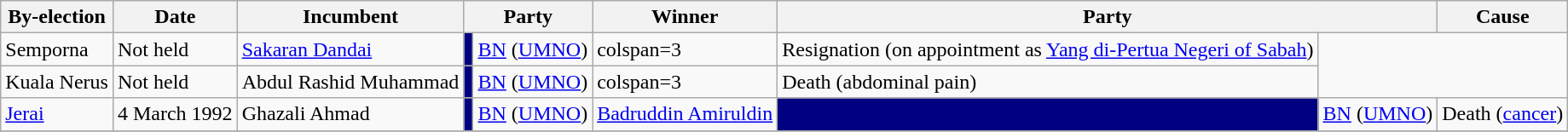<table class="wikitable">
<tr>
<th>By-election</th>
<th>Date</th>
<th>Incumbent</th>
<th colspan=2>Party</th>
<th>Winner</th>
<th colspan=2>Party</th>
<th>Cause</th>
</tr>
<tr>
<td>Semporna</td>
<td>Not held</td>
<td><a href='#'>Sakaran Dandai</a></td>
<td bgcolor=#000080></td>
<td><a href='#'>BN</a> (<a href='#'>UMNO</a>)</td>
<td>colspan=3 </td>
<td>Resignation (on appointment as <a href='#'>Yang di-Pertua Negeri of Sabah</a>)</td>
</tr>
<tr>
<td>Kuala Nerus</td>
<td>Not held</td>
<td>Abdul Rashid Muhammad</td>
<td bgcolor=#000080></td>
<td><a href='#'>BN</a> (<a href='#'>UMNO</a>)</td>
<td>colspan=3 </td>
<td>Death (abdominal pain)</td>
</tr>
<tr>
<td><a href='#'>Jerai</a></td>
<td>4 March 1992</td>
<td>Ghazali Ahmad</td>
<td bgcolor=#000080></td>
<td><a href='#'>BN</a> (<a href='#'>UMNO</a>)</td>
<td><a href='#'>Badruddin Amiruldin</a></td>
<td bgcolor=#000080></td>
<td><a href='#'>BN</a> (<a href='#'>UMNO</a>)</td>
<td>Death (<a href='#'>cancer</a>)</td>
</tr>
<tr>
</tr>
</table>
